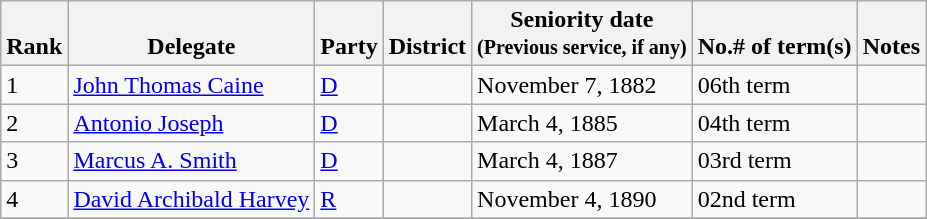<table class="wikitable sortable">
<tr valign=bottom>
<th>Rank</th>
<th>Delegate</th>
<th>Party</th>
<th>District</th>
<th>Seniority date<br><small>(Previous service, if any)</small><br></th>
<th>No.# of term(s)</th>
<th>Notes</th>
</tr>
<tr>
<td>1</td>
<td><a href='#'>John Thomas Caine</a></td>
<td><a href='#'>D</a></td>
<td></td>
<td>November 7, 1882</td>
<td>06th term</td>
<td></td>
</tr>
<tr>
<td>2</td>
<td><a href='#'>Antonio Joseph</a></td>
<td><a href='#'>D</a></td>
<td></td>
<td>March 4, 1885</td>
<td>04th term</td>
<td></td>
</tr>
<tr>
<td>3</td>
<td><a href='#'>Marcus A. Smith</a></td>
<td><a href='#'>D</a></td>
<td></td>
<td>March 4, 1887</td>
<td>03rd term</td>
<td></td>
</tr>
<tr>
<td>4</td>
<td><a href='#'>David Archibald Harvey</a></td>
<td><a href='#'>R</a></td>
<td></td>
<td>November 4, 1890</td>
<td>02nd term</td>
<td></td>
</tr>
<tr>
</tr>
</table>
